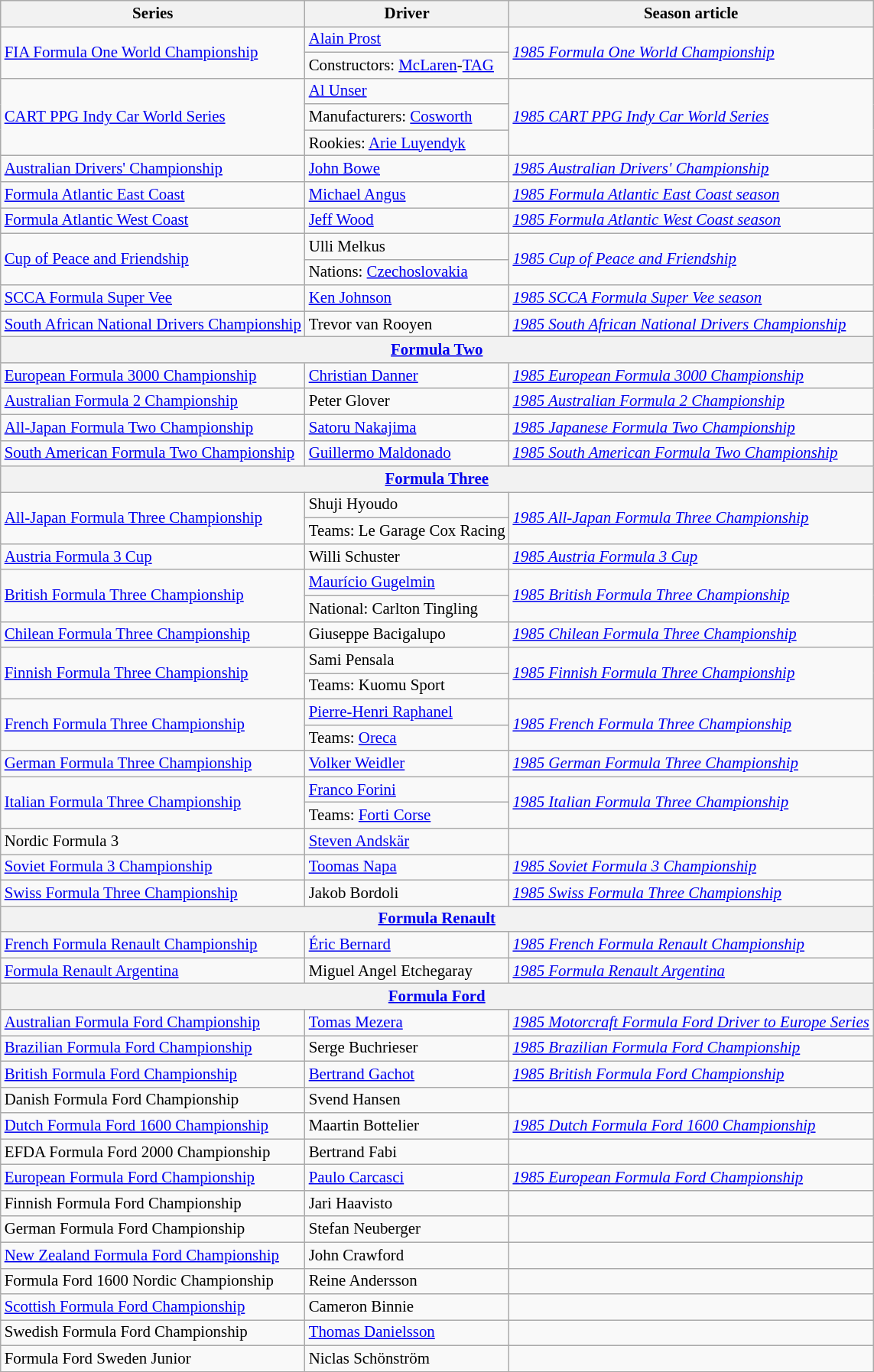<table class="wikitable" style="font-size: 87%;">
<tr>
<th>Series</th>
<th>Driver</th>
<th>Season article</th>
</tr>
<tr>
<td rowspan=2><a href='#'>FIA Formula One World Championship</a></td>
<td> <a href='#'>Alain Prost</a></td>
<td rowspan=2><em><a href='#'>1985 Formula One World Championship</a></em></td>
</tr>
<tr>
<td>Constructors:  <a href='#'>McLaren</a>-<a href='#'>TAG</a></td>
</tr>
<tr>
<td rowspan=3><a href='#'>CART PPG Indy Car World Series</a></td>
<td> <a href='#'>Al Unser</a></td>
<td rowspan=3><em><a href='#'>1985 CART PPG Indy Car World Series</a></em></td>
</tr>
<tr>
<td>Manufacturers:  <a href='#'>Cosworth</a></td>
</tr>
<tr>
<td>Rookies:  <a href='#'>Arie Luyendyk</a></td>
</tr>
<tr>
<td><a href='#'>Australian Drivers' Championship</a></td>
<td> <a href='#'>John Bowe</a></td>
<td><em><a href='#'>1985 Australian Drivers' Championship</a></em></td>
</tr>
<tr>
<td><a href='#'>Formula Atlantic East Coast</a></td>
<td> <a href='#'>Michael Angus</a></td>
<td><em><a href='#'>1985 Formula Atlantic East Coast season</a></em></td>
</tr>
<tr>
<td><a href='#'>Formula Atlantic West Coast</a></td>
<td> <a href='#'>Jeff Wood</a></td>
<td><em><a href='#'>1985 Formula Atlantic West Coast season</a></em></td>
</tr>
<tr>
<td rowspan=2><a href='#'>Cup of Peace and Friendship</a></td>
<td> Ulli Melkus</td>
<td rowspan=2><em><a href='#'>1985 Cup of Peace and Friendship</a></em></td>
</tr>
<tr>
<td>Nations:  <a href='#'>Czechoslovakia</a></td>
</tr>
<tr>
<td><a href='#'>SCCA Formula Super Vee</a></td>
<td> <a href='#'>Ken Johnson</a></td>
<td><em><a href='#'>1985 SCCA Formula Super Vee season</a></em></td>
</tr>
<tr>
<td><a href='#'>South African National Drivers Championship</a></td>
<td> Trevor van Rooyen</td>
<td><em><a href='#'>1985 South African National Drivers Championship</a></em></td>
</tr>
<tr>
<th colspan=3><a href='#'>Formula Two</a></th>
</tr>
<tr>
<td><a href='#'>European Formula 3000 Championship</a></td>
<td> <a href='#'>Christian Danner</a></td>
<td><em><a href='#'>1985 European Formula 3000 Championship</a></em></td>
</tr>
<tr>
<td><a href='#'>Australian Formula 2 Championship</a></td>
<td> Peter Glover</td>
<td><em><a href='#'>1985 Australian Formula 2 Championship</a></em></td>
</tr>
<tr>
<td><a href='#'>All-Japan Formula Two Championship</a></td>
<td> <a href='#'>Satoru Nakajima</a></td>
<td><em><a href='#'>1985 Japanese Formula Two Championship</a></em></td>
</tr>
<tr>
<td><a href='#'>South American Formula Two Championship</a></td>
<td> <a href='#'>Guillermo Maldonado</a></td>
<td><em><a href='#'>1985 South American Formula Two Championship</a></em></td>
</tr>
<tr>
<th colspan=3><a href='#'>Formula Three</a></th>
</tr>
<tr>
<td rowspan="2"><a href='#'>All-Japan Formula Three Championship</a></td>
<td> Shuji Hyoudo</td>
<td rowspan="2"><em><a href='#'>1985 All-Japan Formula Three Championship</a></em></td>
</tr>
<tr>
<td>Teams:  Le Garage Cox Racing</td>
</tr>
<tr>
<td><a href='#'>Austria Formula 3 Cup</a></td>
<td> Willi Schuster</td>
<td><em><a href='#'>1985 Austria Formula 3 Cup</a></em></td>
</tr>
<tr>
<td rowspan=2><a href='#'>British Formula Three Championship</a></td>
<td> <a href='#'>Maurício Gugelmin</a></td>
<td rowspan=2><em><a href='#'>1985 British Formula Three Championship</a></em></td>
</tr>
<tr>
<td>National:  Carlton Tingling</td>
</tr>
<tr>
<td><a href='#'>Chilean Formula Three Championship</a></td>
<td> Giuseppe Bacigalupo</td>
<td><em><a href='#'>1985 Chilean Formula Three Championship</a></em></td>
</tr>
<tr>
<td rowspan=2><a href='#'>Finnish Formula Three Championship</a></td>
<td> Sami Pensala</td>
<td rowspan=2><em><a href='#'>1985 Finnish Formula Three Championship</a></em></td>
</tr>
<tr>
<td>Teams:  Kuomu Sport</td>
</tr>
<tr>
<td rowspan=2><a href='#'>French Formula Three Championship</a></td>
<td> <a href='#'>Pierre-Henri Raphanel</a></td>
<td rowspan=2><em><a href='#'>1985 French Formula Three Championship</a></em></td>
</tr>
<tr>
<td>Teams:  <a href='#'>Oreca</a></td>
</tr>
<tr>
<td><a href='#'>German Formula Three Championship</a></td>
<td> <a href='#'>Volker Weidler</a></td>
<td><em><a href='#'>1985 German Formula Three Championship</a></em></td>
</tr>
<tr>
<td rowspan=2><a href='#'>Italian Formula Three Championship</a></td>
<td> <a href='#'>Franco Forini</a></td>
<td rowspan=2><em><a href='#'>1985 Italian Formula Three Championship</a></em></td>
</tr>
<tr>
<td>Teams:  <a href='#'>Forti Corse</a></td>
</tr>
<tr>
<td>Nordic Formula 3</td>
<td> <a href='#'>Steven Andskär</a></td>
<td></td>
</tr>
<tr>
<td><a href='#'>Soviet Formula 3 Championship</a></td>
<td> <a href='#'>Toomas Napa</a></td>
<td><em><a href='#'>1985 Soviet Formula 3 Championship</a></em></td>
</tr>
<tr>
<td><a href='#'>Swiss Formula Three Championship</a></td>
<td> Jakob Bordoli</td>
<td><em><a href='#'>1985 Swiss Formula Three Championship</a></em></td>
</tr>
<tr>
<th colspan=3><a href='#'>Formula Renault</a></th>
</tr>
<tr>
<td><a href='#'>French Formula Renault Championship</a></td>
<td> <a href='#'>Éric Bernard</a></td>
<td><em><a href='#'>1985 French Formula Renault Championship</a></em></td>
</tr>
<tr>
<td><a href='#'>Formula Renault Argentina</a></td>
<td> Miguel Angel Etchegaray</td>
<td><em><a href='#'>1985 Formula Renault Argentina</a></em></td>
</tr>
<tr>
<th colspan=3><a href='#'>Formula Ford</a></th>
</tr>
<tr>
<td><a href='#'>Australian Formula Ford Championship</a></td>
<td> <a href='#'>Tomas Mezera</a></td>
<td><em><a href='#'>1985 Motorcraft Formula Ford Driver to Europe Series</a></em></td>
</tr>
<tr>
<td><a href='#'>Brazilian Formula Ford Championship</a></td>
<td> Serge Buchrieser</td>
<td><em><a href='#'>1985 Brazilian Formula Ford Championship</a></em></td>
</tr>
<tr>
<td><a href='#'>British Formula Ford Championship</a></td>
<td> <a href='#'>Bertrand Gachot</a></td>
<td><em><a href='#'>1985 British Formula Ford Championship</a></em></td>
</tr>
<tr>
<td>Danish Formula Ford Championship</td>
<td> Svend Hansen</td>
<td></td>
</tr>
<tr>
<td><a href='#'>Dutch Formula Ford 1600 Championship</a></td>
<td> Maartin Bottelier</td>
<td><em><a href='#'>1985 Dutch Formula Ford 1600 Championship</a></em></td>
</tr>
<tr>
<td>EFDA Formula Ford 2000 Championship</td>
<td> Bertrand Fabi</td>
<td></td>
</tr>
<tr>
<td><a href='#'>European Formula Ford Championship</a></td>
<td> <a href='#'>Paulo Carcasci</a></td>
<td><em><a href='#'>1985 European Formula Ford Championship</a></em></td>
</tr>
<tr>
<td>Finnish Formula Ford Championship</td>
<td> Jari Haavisto</td>
<td></td>
</tr>
<tr>
<td>German Formula Ford Championship</td>
<td> Stefan Neuberger</td>
<td></td>
</tr>
<tr>
<td><a href='#'>New Zealand Formula Ford Championship</a></td>
<td> John Crawford</td>
<td></td>
</tr>
<tr>
<td>Formula Ford 1600 Nordic Championship</td>
<td> Reine Andersson</td>
<td></td>
</tr>
<tr>
<td><a href='#'>Scottish Formula Ford Championship</a></td>
<td> Cameron Binnie</td>
<td></td>
</tr>
<tr>
<td>Swedish Formula Ford Championship</td>
<td> <a href='#'>Thomas Danielsson</a></td>
<td></td>
</tr>
<tr>
<td>Formula Ford Sweden Junior</td>
<td> Niclas Schönström</td>
<td></td>
</tr>
<tr>
</tr>
</table>
